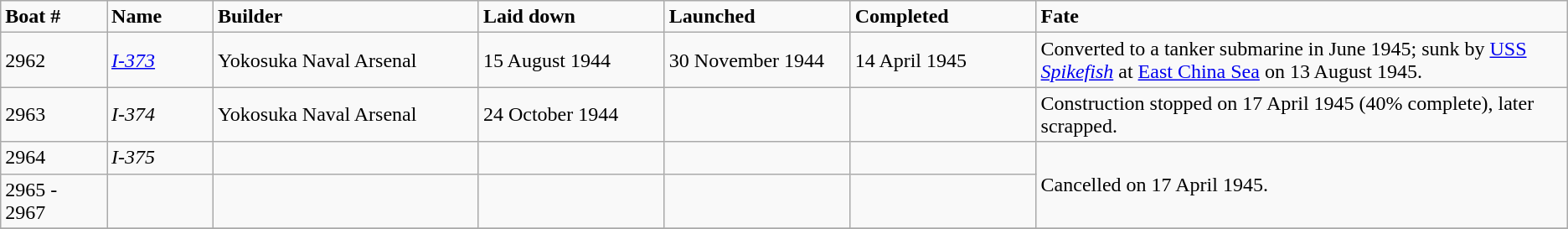<table class="wikitable">
<tr>
<td width="4%"><strong>Boat #</strong></td>
<td width="4%"><strong>Name</strong></td>
<td width="10%"><strong>Builder</strong></td>
<td width="7%" bgcolor=><strong>Laid down</strong></td>
<td width="7%" bgcolor=><strong>Launched</strong></td>
<td width="7%" bgcolor=><strong>Completed</strong></td>
<td width="20%" bgcolor=><strong>Fate</strong></td>
</tr>
<tr>
<td>2962</td>
<td><em><a href='#'>I-373</a></em></td>
<td>Yokosuka Naval Arsenal</td>
<td>15 August 1944</td>
<td>30 November 1944</td>
<td>14 April 1945</td>
<td>Converted to a tanker submarine in June 1945; sunk by <a href='#'>USS <em>Spikefish</em></a> at <a href='#'>East China Sea</a>  on 13 August 1945.</td>
</tr>
<tr>
<td>2963</td>
<td><em>I-374</em></td>
<td>Yokosuka Naval Arsenal</td>
<td>24 October 1944</td>
<td></td>
<td></td>
<td>Construction stopped on 17 April 1945 (40% complete), later scrapped.</td>
</tr>
<tr>
<td>2964</td>
<td><em>I-375</em></td>
<td></td>
<td></td>
<td></td>
<td></td>
<td rowspan="2">Cancelled on 17 April 1945.</td>
</tr>
<tr>
<td>2965 - 2967</td>
<td></td>
<td></td>
<td></td>
<td></td>
<td></td>
</tr>
<tr>
</tr>
</table>
